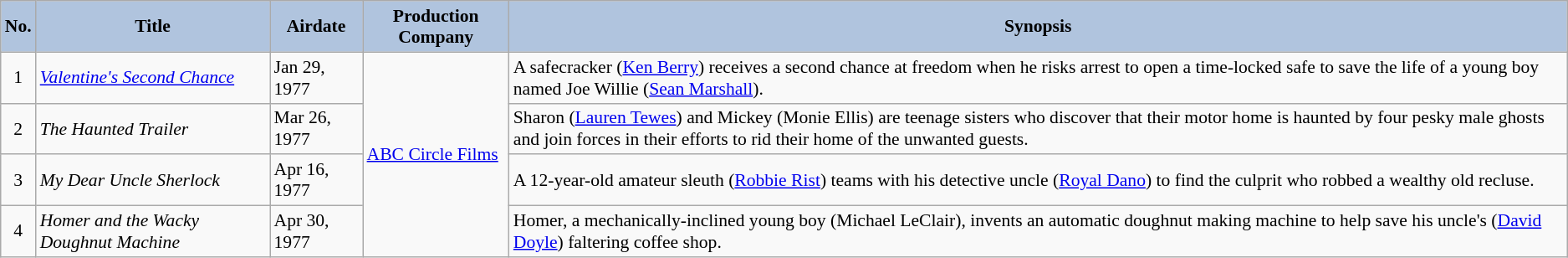<table class="wikitable" style="font-size:90%;">
<tr>
<th style="background:#B0C4DE;">No.</th>
<th style="background:#B0C4DE;">Title</th>
<th style="background:#B0C4DE;">Airdate</th>
<th style="background:#B0C4DE;">Production Company</th>
<th style="background:#B0C4DE;">Synopsis</th>
</tr>
<tr>
<td align="center">1</td>
<td><em><a href='#'>Valentine's Second Chance</a></em></td>
<td>Jan 29, 1977</td>
<td rowspan=4><a href='#'>ABC Circle Films</a></td>
<td>A safecracker (<a href='#'>Ken Berry</a>) receives a second chance at freedom when he risks arrest to open a time-locked safe to save the life of a young boy named Joe Willie (<a href='#'>Sean Marshall</a>).</td>
</tr>
<tr>
<td align="center">2</td>
<td><em>The Haunted Trailer</em></td>
<td>Mar 26, 1977</td>
<td>Sharon (<a href='#'>Lauren Tewes</a>) and Mickey (Monie Ellis) are teenage sisters who discover that their motor home is haunted by four pesky male ghosts and join forces in their efforts to rid their home of the unwanted guests.</td>
</tr>
<tr>
<td align="center">3</td>
<td><em>My Dear Uncle Sherlock</em></td>
<td>Apr 16, 1977</td>
<td>A 12-year-old amateur sleuth (<a href='#'>Robbie Rist</a>) teams with his detective uncle (<a href='#'>Royal Dano</a>) to find the culprit who robbed a wealthy old recluse.</td>
</tr>
<tr>
<td align="center">4</td>
<td><em>Homer and the Wacky Doughnut Machine</em></td>
<td>Apr 30, 1977</td>
<td>Homer, a mechanically-inclined young boy (Michael LeClair), invents an automatic doughnut making machine to help save his uncle's (<a href='#'>David Doyle</a>) faltering coffee shop.</td>
</tr>
</table>
